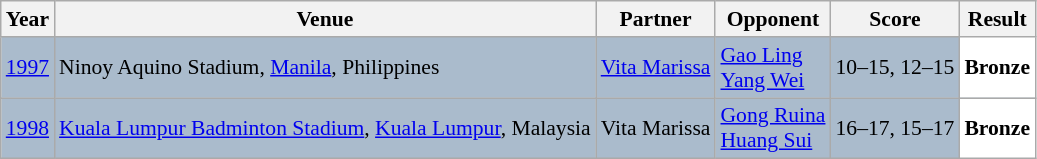<table class="sortable wikitable" style="font-size: 90%;">
<tr>
<th>Year</th>
<th>Venue</th>
<th>Partner</th>
<th>Opponent</th>
<th>Score</th>
<th>Result</th>
</tr>
<tr style="background:#AABBCC">
<td align="center"><a href='#'>1997</a></td>
<td align="left">Ninoy Aquino Stadium, <a href='#'>Manila</a>, Philippines</td>
<td align="left"> <a href='#'>Vita Marissa</a></td>
<td align="left"> <a href='#'>Gao Ling</a><br> <a href='#'>Yang Wei</a></td>
<td align="left">10–15, 12–15</td>
<td style="text-align:left; background:white"> <strong>Bronze</strong></td>
</tr>
<tr style="background:#AABBCC">
<td align="center"><a href='#'>1998</a></td>
<td align="left"><a href='#'>Kuala Lumpur Badminton Stadium</a>, <a href='#'>Kuala Lumpur</a>, Malaysia</td>
<td align="left"> Vita Marissa</td>
<td align="left"> <a href='#'>Gong Ruina</a><br> <a href='#'>Huang Sui</a></td>
<td align="left">16–17, 15–17</td>
<td style="text-align:left; background:white"> <strong>Bronze</strong></td>
</tr>
</table>
